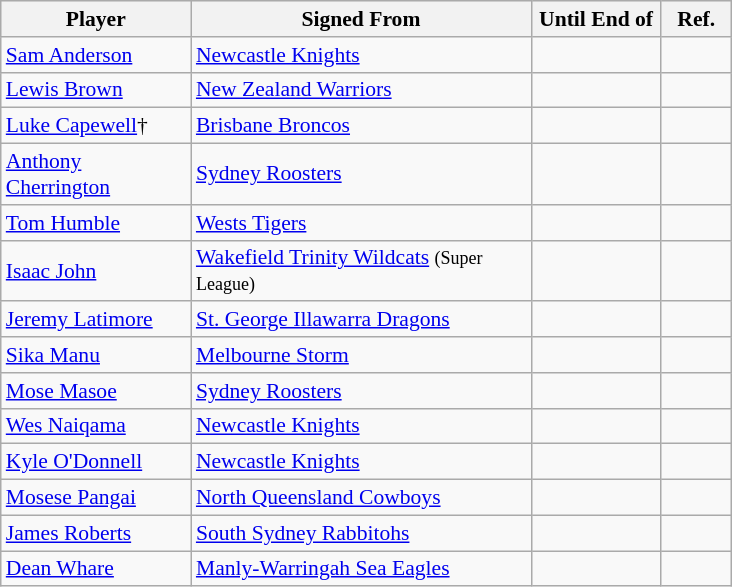<table class="wikitable" style="font-size:90%">
<tr bgcolor="#efefef">
<th width="120">Player</th>
<th width="220">Signed From</th>
<th width="80">Until End of</th>
<th width="40">Ref.</th>
</tr>
<tr>
<td><a href='#'>Sam Anderson</a></td>
<td> <a href='#'>Newcastle Knights</a></td>
<td></td>
<td></td>
</tr>
<tr>
<td><a href='#'>Lewis Brown</a></td>
<td> <a href='#'>New Zealand Warriors</a></td>
<td></td>
<td></td>
</tr>
<tr>
<td><a href='#'>Luke Capewell</a>†</td>
<td> <a href='#'>Brisbane Broncos</a></td>
<td></td>
<td></td>
</tr>
<tr>
<td><a href='#'>Anthony Cherrington</a></td>
<td> <a href='#'>Sydney Roosters</a></td>
<td></td>
<td></td>
</tr>
<tr>
<td><a href='#'>Tom Humble</a></td>
<td> <a href='#'>Wests Tigers</a></td>
<td></td>
<td></td>
</tr>
<tr>
<td><a href='#'>Isaac John</a></td>
<td> <a href='#'>Wakefield Trinity Wildcats</a> <small>(Super League)</small></td>
<td></td>
<td></td>
</tr>
<tr>
<td><a href='#'>Jeremy Latimore</a></td>
<td> <a href='#'>St. George Illawarra Dragons</a></td>
<td></td>
<td></td>
</tr>
<tr>
<td><a href='#'>Sika Manu</a></td>
<td> <a href='#'>Melbourne Storm</a></td>
<td></td>
<td></td>
</tr>
<tr>
<td><a href='#'>Mose Masoe</a></td>
<td> <a href='#'>Sydney Roosters</a></td>
<td></td>
<td></td>
</tr>
<tr>
<td><a href='#'>Wes Naiqama</a></td>
<td> <a href='#'>Newcastle Knights</a></td>
<td></td>
<td></td>
</tr>
<tr>
<td><a href='#'>Kyle O'Donnell</a></td>
<td> <a href='#'>Newcastle Knights</a></td>
<td></td>
<td></td>
</tr>
<tr>
<td><a href='#'>Mosese Pangai</a></td>
<td> <a href='#'>North Queensland Cowboys</a></td>
<td></td>
<td></td>
</tr>
<tr>
<td><a href='#'>James Roberts</a></td>
<td> <a href='#'>South Sydney Rabbitohs</a></td>
<td></td>
<td></td>
</tr>
<tr>
<td><a href='#'>Dean Whare</a></td>
<td> <a href='#'>Manly-Warringah Sea Eagles</a></td>
<td></td>
<td></td>
</tr>
</table>
